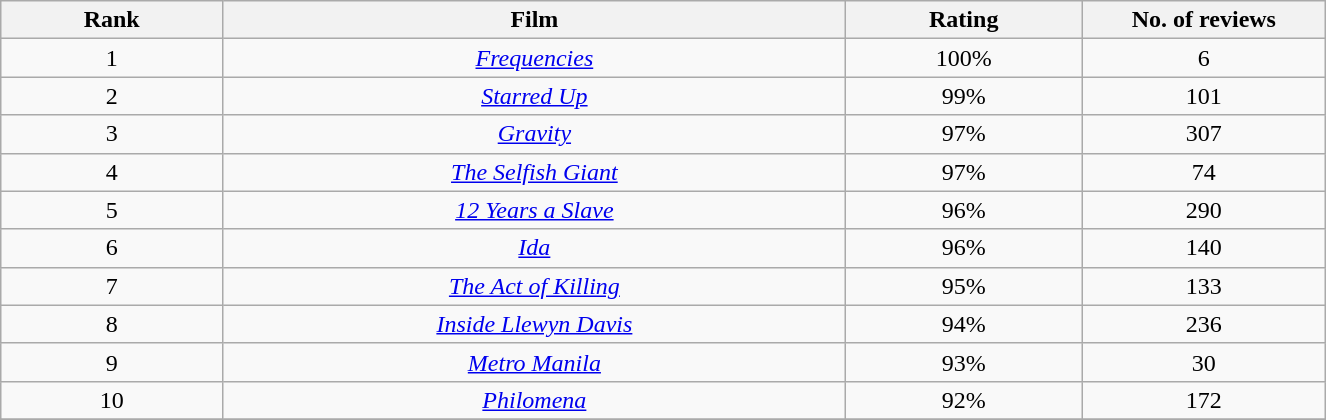<table class="wikitable sortable plainrowheaders" width="70%" style="text-align:center; margin: 1em auto 1em auto;">
<tr>
<th width=5%>Rank</th>
<th width=14%>Film</th>
<th width=5%>Rating</th>
<th width=5%>No. of reviews</th>
</tr>
<tr>
<td>1</td>
<td><em><a href='#'>Frequencies</a></em></td>
<td>100%</td>
<td>6</td>
</tr>
<tr>
<td>2</td>
<td><em><a href='#'>Starred Up</a></em></td>
<td>99%</td>
<td>101</td>
</tr>
<tr>
<td>3</td>
<td><em><a href='#'>Gravity</a></em></td>
<td>97%</td>
<td>307</td>
</tr>
<tr>
<td>4</td>
<td><em><a href='#'>The Selfish Giant</a></em></td>
<td>97%</td>
<td>74</td>
</tr>
<tr>
<td>5</td>
<td><em><a href='#'>12 Years a Slave</a></em></td>
<td>96%</td>
<td>290</td>
</tr>
<tr>
<td>6</td>
<td><em><a href='#'>Ida</a></em></td>
<td>96%</td>
<td>140</td>
</tr>
<tr>
<td>7</td>
<td><em><a href='#'>The Act of Killing</a></em></td>
<td>95%</td>
<td>133</td>
</tr>
<tr>
<td>8</td>
<td><em><a href='#'>Inside Llewyn Davis</a></em></td>
<td>94%</td>
<td>236</td>
</tr>
<tr>
<td>9</td>
<td><em><a href='#'>Metro Manila</a></em></td>
<td>93%</td>
<td>30</td>
</tr>
<tr>
<td>10</td>
<td><em><a href='#'>Philomena</a></em></td>
<td>92%</td>
<td>172</td>
</tr>
<tr>
</tr>
</table>
